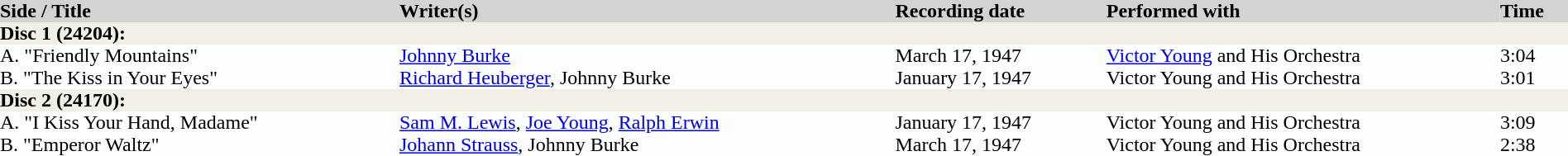<table border="0" cellpadding="0" cellspacing="0" style="width: 100%; margin: 1em 1em 1em 0; background: #FCFDFF; border-collapse: collapse;">
<tr bgcolor=#D3D3D4>
<td><strong>Side / Title</strong></td>
<td><strong>Writer(s)</strong></td>
<td><strong>Recording date</strong></td>
<td><strong>Performed with</strong></td>
<td><strong>Time</strong></td>
</tr>
<tr bgcolor=#F2F0E6>
<td colspan=5><strong>Disc 1 (24204):</strong></td>
</tr>
<tr>
<td>A. "Friendly Mountains"</td>
<td><a href='#'>Johnny Burke</a></td>
<td>March 17, 1947</td>
<td><a href='#'>Victor Young</a> and His Orchestra</td>
<td>3:04</td>
</tr>
<tr>
<td>B. "The Kiss in Your Eyes"</td>
<td><a href='#'>Richard Heuberger</a>, Johnny Burke</td>
<td>January 17, 1947</td>
<td>Victor Young and His Orchestra</td>
<td>3:01</td>
</tr>
<tr bgcolor=#F2F0E6>
<td colspan=5><strong>Disc 2 (24170):</strong></td>
</tr>
<tr>
<td>A. "I Kiss Your Hand, Madame"</td>
<td><a href='#'>Sam M. Lewis</a>, <a href='#'>Joe Young</a>, <a href='#'>Ralph Erwin</a></td>
<td>January 17, 1947</td>
<td>Victor Young and His Orchestra</td>
<td>3:09</td>
</tr>
<tr>
<td>B. "Emperor Waltz"</td>
<td><a href='#'>Johann Strauss</a>, Johnny Burke</td>
<td>March 17, 1947</td>
<td>Victor Young and His Orchestra</td>
<td>2:38</td>
</tr>
</table>
